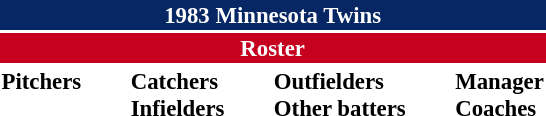<table class="toccolours" style="font-size: 95%;">
<tr>
<th colspan="10" style="background-color: #072764; color: #FFFFFF; text-align: center;">1983 Minnesota Twins</th>
</tr>
<tr>
<td colspan="10" style="background-color: #c6011f; color: white; text-align: center;"><strong>Roster</strong></td>
</tr>
<tr>
<td valign="top"><strong>Pitchers</strong><br>












</td>
<td width="25px"></td>
<td valign="top"><strong>Catchers</strong><br>


<strong>Infielders</strong>








</td>
<td width="25px"></td>
<td valign="top"><strong>Outfielders</strong><br>







<strong>Other batters</strong>
</td>
<td width="25px"></td>
<td valign="top"><strong>Manager</strong><br>
<strong>Coaches</strong>




</td>
</tr>
<tr>
</tr>
</table>
